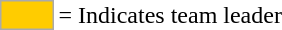<table>
<tr>
<td style="background:#fc0; border:1px solid #aaa; width:2em;"></td>
<td>= Indicates team leader</td>
</tr>
</table>
